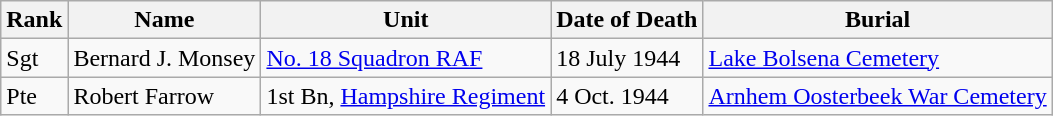<table class="wikitable">
<tr>
<th>Rank</th>
<th>Name</th>
<th>Unit</th>
<th>Date of Death</th>
<th>Burial</th>
</tr>
<tr>
<td>Sgt</td>
<td>Bernard J. Monsey</td>
<td><a href='#'>No. 18 Squadron RAF</a></td>
<td>18 July 1944</td>
<td><a href='#'>Lake Bolsena Cemetery</a></td>
</tr>
<tr>
<td>Pte</td>
<td>Robert Farrow</td>
<td>1st Bn, <a href='#'>Hampshire Regiment</a></td>
<td>4 Oct. 1944</td>
<td><a href='#'>Arnhem Oosterbeek War Cemetery</a></td>
</tr>
</table>
